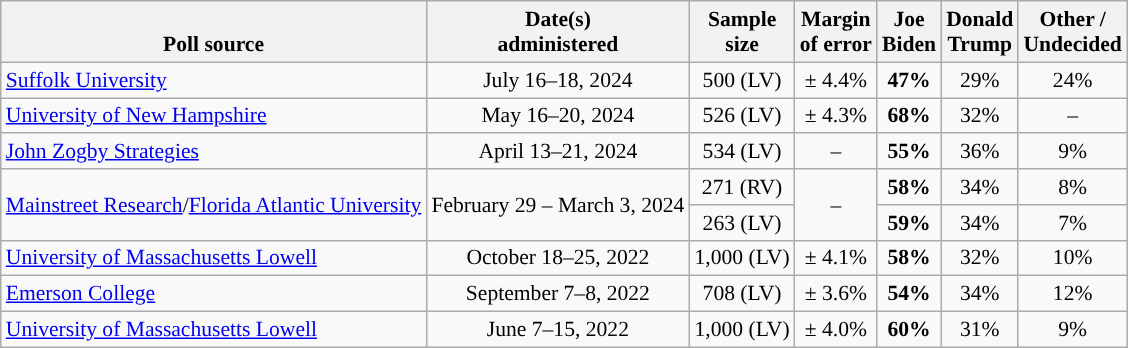<table class="wikitable sortable mw-datatable" style="font-size:90%;text-align:center;line-height:17px">
<tr valign=bottom>
<th>Poll source</th>
<th>Date(s)<br>administered</th>
<th>Sample<br>size</th>
<th>Margin<br>of error</th>
<th class="unsortable">Joe<br>Biden<br></th>
<th class="unsortable">Donald<br>Trump<br></th>
<th class="unsortable">Other /<br>Undecided</th>
</tr>
<tr>
<td style="text-align:left;"><a href='#'>Suffolk University</a></td>
<td data-sort-value=2024-07-19>July 16–18, 2024</td>
<td>500 (LV)</td>
<td>± 4.4%</td>
<td style="color:black;background-color:"><strong>47%</strong></td>
<td>29%</td>
<td>24%</td>
</tr>
<tr>
<td style="text-align:left;"><a href='#'>University of New Hampshire</a></td>
<td data-sort-value="2024-05-23">May 16–20, 2024</td>
<td>526 (LV)</td>
<td>± 4.3%</td>
<td style="color:black;background-color:"><strong>68%</strong></td>
<td>32%</td>
<td>–</td>
</tr>
<tr>
<td style="text-align:left;"><a href='#'>John Zogby Strategies</a></td>
<td data-sort-value="2024-05-01">April 13–21, 2024</td>
<td>534 (LV)</td>
<td>–</td>
<td style="color:black;background-color:"><strong>55%</strong></td>
<td>36%</td>
<td>9%</td>
</tr>
<tr>
<td style="text-align:left;" rowspan="2"><a href='#'>Mainstreet Research</a>/<a href='#'>Florida Atlantic University</a></td>
<td rowspan="2">February 29 – March 3, 2024</td>
<td>271 (RV)</td>
<td rowspan="2">–</td>
<td style="color:black;background-color:"><strong>58%</strong></td>
<td>34%</td>
<td>8%</td>
</tr>
<tr>
<td>263 (LV)</td>
<td style="color:black;background-color:"><strong>59%</strong></td>
<td>34%</td>
<td>7%</td>
</tr>
<tr>
<td style="text-align:left;"><a href='#'>University of Massachusetts Lowell</a></td>
<td data-sort-value=2022-10-25>October 18–25, 2022</td>
<td>1,000 (LV)</td>
<td>± 4.1%</td>
<td style="color:black;background-color:"><strong>58%</strong></td>
<td>32%</td>
<td>10%</td>
</tr>
<tr>
<td style="text-align:left;"><a href='#'>Emerson College</a></td>
<td data-sort-value=2022-09-08>September 7–8, 2022</td>
<td>708 (LV)</td>
<td>± 3.6%</td>
<td style="color:black;background-color:"><strong>54%</strong></td>
<td>34%</td>
<td>12%</td>
</tr>
<tr>
<td style="text-align:left;"><a href='#'>University of Massachusetts Lowell</a></td>
<td data-sort-value=2022-06-15>June 7–15, 2022</td>
<td>1,000 (LV)</td>
<td>± 4.0%</td>
<td style="color:black;background-color:"><strong>60%</strong></td>
<td>31%</td>
<td>9%</td>
</tr>
</table>
